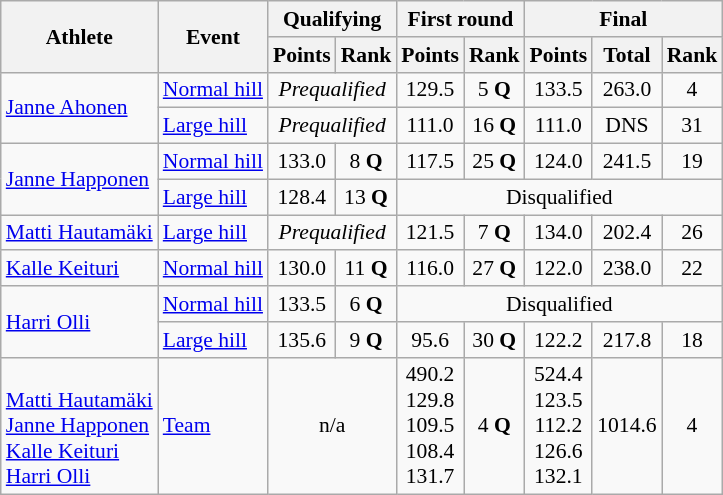<table class="wikitable" style="font-size:90%">
<tr>
<th rowspan="2">Athlete</th>
<th rowspan="2">Event</th>
<th colspan="2">Qualifying</th>
<th colspan="2">First round</th>
<th colspan="3">Final</th>
</tr>
<tr>
<th>Points</th>
<th>Rank</th>
<th>Points</th>
<th>Rank</th>
<th>Points</th>
<th>Total</th>
<th>Rank</th>
</tr>
<tr align=center>
<td rowspan=2 align=left><a href='#'>Janne Ahonen</a></td>
<td align=left><a href='#'>Normal hill</a></td>
<td colspan=2><em>Prequalified</em></td>
<td>129.5</td>
<td>5 <strong>Q</strong></td>
<td>133.5</td>
<td>263.0</td>
<td>4</td>
</tr>
<tr align=center>
<td align=left><a href='#'>Large hill</a></td>
<td colspan=2><em>Prequalified</em></td>
<td>111.0</td>
<td>16 <strong>Q</strong></td>
<td>111.0</td>
<td>DNS</td>
<td>31</td>
</tr>
<tr align=center>
<td rowspan=2 align=left><a href='#'>Janne Happonen</a></td>
<td align=left><a href='#'>Normal hill</a></td>
<td>133.0</td>
<td>8 <strong>Q</strong></td>
<td>117.5</td>
<td>25 <strong>Q</strong></td>
<td>124.0</td>
<td>241.5</td>
<td>19</td>
</tr>
<tr align=center>
<td align=left><a href='#'>Large hill</a></td>
<td>128.4</td>
<td>13 <strong>Q</strong></td>
<td colspan=5>Disqualified</td>
</tr>
<tr align=center>
<td align=left><a href='#'>Matti Hautamäki</a></td>
<td align=left><a href='#'>Large hill</a></td>
<td colspan=2><em>Prequalified</em></td>
<td>121.5</td>
<td>7 <strong>Q</strong></td>
<td>134.0</td>
<td>202.4</td>
<td>26</td>
</tr>
<tr align=center>
<td align=left><a href='#'>Kalle Keituri</a></td>
<td align=left><a href='#'>Normal hill</a></td>
<td>130.0</td>
<td>11 <strong>Q</strong></td>
<td>116.0</td>
<td>27 <strong>Q</strong></td>
<td>122.0</td>
<td>238.0</td>
<td>22</td>
</tr>
<tr align=center>
<td rowspan=2 align=left><a href='#'>Harri Olli</a></td>
<td align=left><a href='#'>Normal hill</a></td>
<td>133.5</td>
<td>6 <strong>Q</strong></td>
<td colspan=5>Disqualified</td>
</tr>
<tr align=center>
<td align=left><a href='#'>Large hill</a></td>
<td>135.6</td>
<td>9 <strong>Q</strong></td>
<td>95.6</td>
<td>30 <strong>Q</strong></td>
<td>122.2</td>
<td>217.8</td>
<td>18</td>
</tr>
<tr align=center>
<td align=left><br><a href='#'>Matti Hautamäki</a><br><a href='#'>Janne Happonen</a><br><a href='#'>Kalle Keituri</a><br><a href='#'>Harri Olli</a></td>
<td align=left><a href='#'>Team</a></td>
<td colspan=2>n/a</td>
<td>490.2<br>129.8<br>109.5<br>108.4<br>131.7</td>
<td>4 <strong>Q</strong></td>
<td>524.4<br>123.5<br>112.2<br>126.6<br>132.1</td>
<td>1014.6</td>
<td>4</td>
</tr>
</table>
